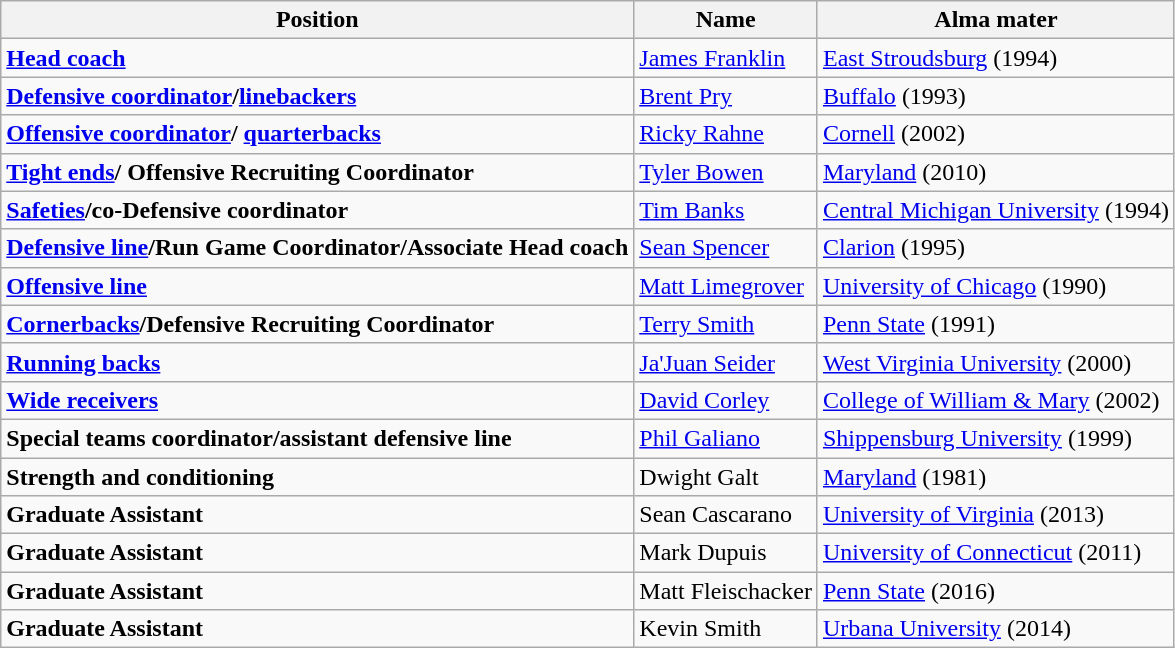<table class="wikitable">
<tr>
<th>Position</th>
<th>Name</th>
<th>Alma mater</th>
</tr>
<tr>
<td><strong><a href='#'>Head coach</a></strong></td>
<td><a href='#'>James Franklin</a></td>
<td><a href='#'>East Stroudsburg</a> (1994)</td>
</tr>
<tr>
<td><strong><a href='#'>Defensive coordinator</a>/<a href='#'>linebackers</a></strong></td>
<td><a href='#'>Brent Pry</a></td>
<td><a href='#'>Buffalo</a> (1993)</td>
</tr>
<tr>
<td><strong><a href='#'>Offensive coordinator</a>/ <a href='#'>quarterbacks</a></strong></td>
<td><a href='#'>Ricky Rahne</a></td>
<td><a href='#'>Cornell</a> (2002)</td>
</tr>
<tr>
<td><strong><a href='#'>Tight ends</a>/ Offensive Recruiting Coordinator</strong></td>
<td><a href='#'>Tyler Bowen</a></td>
<td><a href='#'>Maryland</a> (2010)</td>
</tr>
<tr>
<td><strong><a href='#'>Safeties</a>/co-Defensive coordinator</strong></td>
<td><a href='#'>Tim Banks</a></td>
<td><a href='#'>Central Michigan University</a> (1994)</td>
</tr>
<tr>
<td><strong><a href='#'>Defensive line</a>/Run Game Coordinator/Associate Head coach</strong></td>
<td><a href='#'>Sean Spencer</a></td>
<td><a href='#'>Clarion</a> (1995)</td>
</tr>
<tr>
<td><strong><a href='#'>Offensive line</a></strong></td>
<td><a href='#'>Matt Limegrover</a></td>
<td><a href='#'>University of Chicago</a> (1990)</td>
</tr>
<tr>
<td><strong><a href='#'>Cornerbacks</a>/Defensive Recruiting Coordinator</strong></td>
<td><a href='#'>Terry Smith</a></td>
<td><a href='#'>Penn State</a> (1991)</td>
</tr>
<tr>
<td><strong><a href='#'>Running backs</a></strong></td>
<td><a href='#'>Ja'Juan Seider</a></td>
<td><a href='#'>West Virginia University</a> (2000)</td>
</tr>
<tr>
<td><strong><a href='#'>Wide receivers</a></strong></td>
<td><a href='#'>David Corley</a></td>
<td><a href='#'>College of William & Mary</a> (2002)</td>
</tr>
<tr>
<td><strong>Special teams coordinator/assistant defensive line</strong></td>
<td><a href='#'>Phil Galiano</a></td>
<td><a href='#'>Shippensburg University</a> (1999)</td>
</tr>
<tr>
<td><strong>Strength and conditioning</strong></td>
<td>Dwight Galt</td>
<td><a href='#'>Maryland</a> (1981)</td>
</tr>
<tr>
<td><strong>Graduate Assistant</strong></td>
<td>Sean Cascarano</td>
<td><a href='#'>University of Virginia</a> (2013)</td>
</tr>
<tr>
<td><strong>Graduate Assistant</strong></td>
<td>Mark Dupuis</td>
<td><a href='#'>University of Connecticut</a> (2011)</td>
</tr>
<tr>
<td><strong>Graduate Assistant</strong></td>
<td>Matt Fleischacker</td>
<td><a href='#'>Penn State</a> (2016)</td>
</tr>
<tr>
<td><strong>Graduate Assistant</strong></td>
<td>Kevin Smith</td>
<td><a href='#'>Urbana University</a> (2014)</td>
</tr>
</table>
